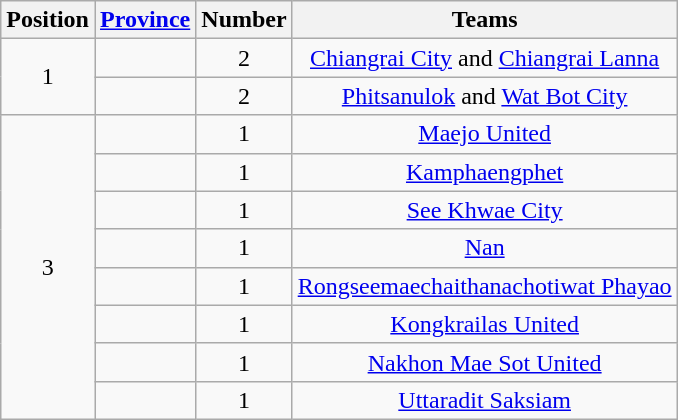<table class="wikitable">
<tr>
<th>Position</th>
<th><a href='#'>Province</a></th>
<th>Number</th>
<th>Teams</th>
</tr>
<tr>
<td align=center rowspan="2">1</td>
<td></td>
<td align=center>2</td>
<td align=center><a href='#'>Chiangrai City</a> and <a href='#'>Chiangrai Lanna</a></td>
</tr>
<tr>
<td></td>
<td align=center>2</td>
<td align=center><a href='#'>Phitsanulok</a> and <a href='#'>Wat Bot City</a></td>
</tr>
<tr>
<td align=center rowspan="8">3</td>
<td></td>
<td align=center>1</td>
<td align=center><a href='#'>Maejo United</a></td>
</tr>
<tr>
<td></td>
<td align=center>1</td>
<td align=center><a href='#'>Kamphaengphet</a></td>
</tr>
<tr>
<td></td>
<td align=center>1</td>
<td align=center><a href='#'>See Khwae City</a></td>
</tr>
<tr>
<td></td>
<td align=center>1</td>
<td align=center><a href='#'>Nan</a></td>
</tr>
<tr>
<td></td>
<td align=center>1</td>
<td align=center><a href='#'>Rongseemaechaithanachotiwat Phayao</a></td>
</tr>
<tr>
<td></td>
<td align=center>1</td>
<td align=center><a href='#'>Kongkrailas United</a></td>
</tr>
<tr>
<td></td>
<td align=center>1</td>
<td align=center><a href='#'>Nakhon Mae Sot United</a></td>
</tr>
<tr>
<td></td>
<td align=center>1</td>
<td align=center><a href='#'>Uttaradit Saksiam</a></td>
</tr>
</table>
